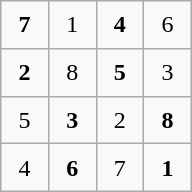<table class="wikitable" style="margin-left:auto;margin-right:auto;text-align:center;width:8em;height:8em;table-layout:fixed;">
<tr>
<td><strong>7</strong></td>
<td>1</td>
<td><strong>4</strong></td>
<td>6</td>
</tr>
<tr>
<td><strong>2</strong></td>
<td>8</td>
<td><strong>5</strong></td>
<td>3</td>
</tr>
<tr>
<td>5</td>
<td><strong>3</strong></td>
<td>2</td>
<td><strong>8</strong></td>
</tr>
<tr>
<td>4</td>
<td><strong>6</strong></td>
<td>7</td>
<td><strong>1</strong></td>
</tr>
</table>
